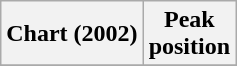<table class="wikitable sortable plainrowheaders">
<tr>
<th scope="col">Chart (2002)</th>
<th scope="col">Peak<br>position</th>
</tr>
<tr>
</tr>
</table>
